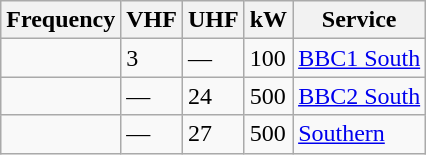<table class="wikitable sortable">
<tr>
<th>Frequency</th>
<th>VHF</th>
<th>UHF</th>
<th>kW</th>
<th>Service</th>
</tr>
<tr>
<td></td>
<td>3</td>
<td>—</td>
<td>100</td>
<td><a href='#'>BBC1 South</a></td>
</tr>
<tr>
<td></td>
<td>—</td>
<td>24</td>
<td>500</td>
<td><a href='#'>BBC2 South</a></td>
</tr>
<tr>
<td></td>
<td>—</td>
<td>27</td>
<td>500</td>
<td><a href='#'>Southern</a></td>
</tr>
</table>
